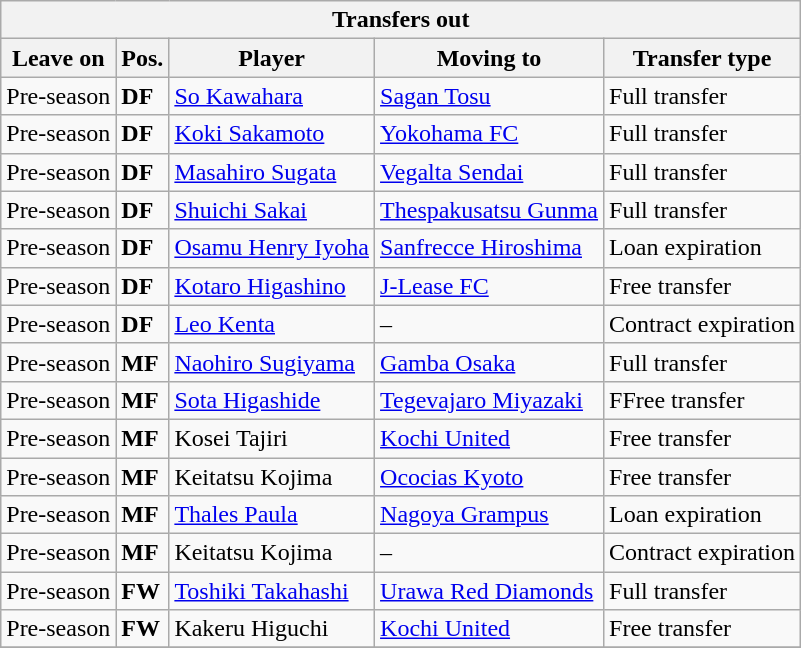<table class="wikitable sortable" style=“text-align:left;>
<tr>
<th colspan="5">Transfers out</th>
</tr>
<tr>
<th>Leave on</th>
<th>Pos.</th>
<th>Player</th>
<th>Moving to</th>
<th>Transfer type</th>
</tr>
<tr>
<td>Pre-season</td>
<td><strong>DF</strong></td>
<td> <a href='#'>So Kawahara</a></td>
<td> <a href='#'>Sagan Tosu</a></td>
<td>Full transfer</td>
</tr>
<tr>
<td>Pre-season</td>
<td><strong>DF</strong></td>
<td> <a href='#'>Koki Sakamoto</a></td>
<td> <a href='#'>Yokohama FC</a></td>
<td>Full transfer</td>
</tr>
<tr>
<td>Pre-season</td>
<td><strong>DF</strong></td>
<td> <a href='#'>Masahiro Sugata</a></td>
<td> <a href='#'>Vegalta Sendai</a></td>
<td>Full transfer</td>
</tr>
<tr>
<td>Pre-season</td>
<td><strong>DF</strong></td>
<td> <a href='#'>Shuichi Sakai</a></td>
<td> <a href='#'>Thespakusatsu Gunma</a></td>
<td>Full transfer</td>
</tr>
<tr>
<td>Pre-season</td>
<td><strong>DF</strong></td>
<td> <a href='#'>Osamu Henry Iyoha</a></td>
<td> <a href='#'>Sanfrecce Hiroshima</a></td>
<td>Loan expiration</td>
</tr>
<tr>
<td>Pre-season</td>
<td><strong>DF</strong></td>
<td> <a href='#'>Kotaro Higashino</a></td>
<td> <a href='#'>J-Lease FC</a></td>
<td>Free transfer</td>
</tr>
<tr>
<td>Pre-season</td>
<td><strong>DF</strong></td>
<td> <a href='#'>Leo Kenta</a></td>
<td>–</td>
<td>Contract expiration</td>
</tr>
<tr>
<td>Pre-season</td>
<td><strong>MF</strong></td>
<td> <a href='#'>Naohiro Sugiyama</a></td>
<td> <a href='#'>Gamba Osaka</a></td>
<td>Full transfer</td>
</tr>
<tr>
<td>Pre-season</td>
<td><strong>MF</strong></td>
<td> <a href='#'>Sota Higashide</a></td>
<td> <a href='#'>Tegevajaro Miyazaki</a></td>
<td>FFree transfer</td>
</tr>
<tr>
<td>Pre-season</td>
<td><strong>MF</strong></td>
<td> Kosei Tajiri</td>
<td> <a href='#'>Kochi United</a></td>
<td>Free transfer</td>
</tr>
<tr>
<td>Pre-season</td>
<td><strong>MF</strong></td>
<td> Keitatsu Kojima</td>
<td> <a href='#'>Ococias Kyoto</a></td>
<td>Free transfer</td>
</tr>
<tr>
<td>Pre-season</td>
<td><strong>MF</strong></td>
<td> <a href='#'>Thales Paula</a></td>
<td> <a href='#'>Nagoya Grampus</a></td>
<td>Loan expiration</td>
</tr>
<tr>
<td>Pre-season</td>
<td><strong>MF</strong></td>
<td> Keitatsu Kojima</td>
<td>–</td>
<td>Contract expiration</td>
</tr>
<tr>
<td>Pre-season</td>
<td><strong>FW</strong></td>
<td> <a href='#'>Toshiki Takahashi</a></td>
<td> <a href='#'>Urawa Red Diamonds</a></td>
<td>Full transfer</td>
</tr>
<tr>
<td>Pre-season</td>
<td><strong>FW</strong></td>
<td> Kakeru Higuchi</td>
<td> <a href='#'>Kochi United</a></td>
<td>Free transfer</td>
</tr>
<tr>
</tr>
</table>
